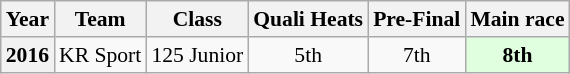<table class="wikitable" style="text-align:center; font-size:90%">
<tr>
<th>Year</th>
<th>Team</th>
<th>Class</th>
<th>Quali Heats</th>
<th>Pre-Final</th>
<th>Main race</th>
</tr>
<tr>
<th>2016</th>
<td align="left"> KR Sport</td>
<td>125 Junior</td>
<td>5th</td>
<td>7th</td>
<td style="background:#DFFFDF;"><strong>8th</strong></td>
</tr>
</table>
